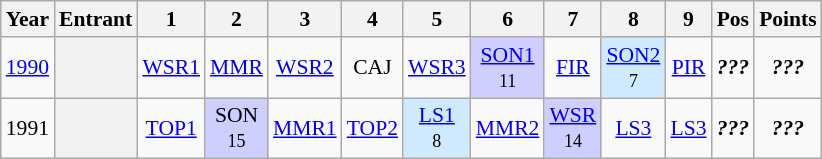<table class="wikitable" style="text-align:center; font-size:90%">
<tr>
<th>Year</th>
<th>Entrant</th>
<th>1</th>
<th>2</th>
<th>3</th>
<th>4</th>
<th>5</th>
<th>6</th>
<th>7</th>
<th>8</th>
<th>9</th>
<th>Pos</th>
<th>Points</th>
</tr>
<tr>
<td><a href='#'>1990</a></td>
<th></th>
<td><a href='#'>WSR1</a></td>
<td><a href='#'>MMR</a></td>
<td><a href='#'>WSR2</a></td>
<td>CAJ</td>
<td><a href='#'>WSR3</a></td>
<td style="background:#CFCFFF;"><a href='#'>SON1</a><br><small>11</small></td>
<td><a href='#'>FIR</a></td>
<td style="background:#CFEAFF;"><a href='#'>SON2</a><br><small>7</small></td>
<td><a href='#'>PIR</a></td>
<td><strong><em>???</em></strong></td>
<td><strong><em>???</em></strong></td>
</tr>
<tr>
<td>1991</td>
<th></th>
<td><a href='#'>TOP1</a></td>
<td style="background:#CFCFFF;">SON<br><small>15</small></td>
<td><a href='#'>MMR1</a></td>
<td><a href='#'>TOP2</a></td>
<td style="background:#CFEAFF;"><a href='#'>LS1</a><br><small>8</small></td>
<td><a href='#'>MMR2</a></td>
<td style="background:#CFCFFF;"><a href='#'>WSR</a><br><small>14</small></td>
<td><a href='#'>LS3</a></td>
<td><a href='#'>LS3</a></td>
<td><strong><em>???</em></strong></td>
<td><strong><em>???</em></strong></td>
</tr>
</table>
